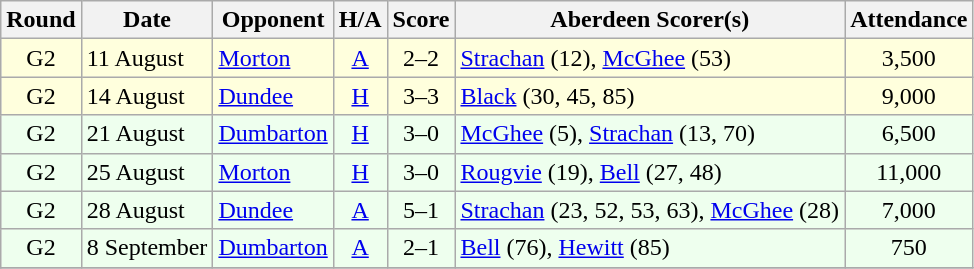<table class="wikitable" style="text-align:center">
<tr>
<th>Round</th>
<th>Date</th>
<th>Opponent</th>
<th>H/A</th>
<th>Score</th>
<th>Aberdeen Scorer(s)</th>
<th>Attendance</th>
</tr>
<tr bgcolor=#FFFFDD>
<td>G2</td>
<td align=left>11 August</td>
<td align=left><a href='#'>Morton</a></td>
<td><a href='#'>A</a></td>
<td>2–2</td>
<td align=left><a href='#'>Strachan</a> (12), <a href='#'>McGhee</a> (53)</td>
<td>3,500</td>
</tr>
<tr bgcolor=#FFFFDD>
<td>G2</td>
<td align=left>14 August</td>
<td align=left><a href='#'>Dundee</a></td>
<td><a href='#'>H</a></td>
<td>3–3</td>
<td align=left><a href='#'>Black</a> (30, 45, 85)</td>
<td>9,000</td>
</tr>
<tr bgcolor=#EEFFEE>
<td>G2</td>
<td align=left>21 August</td>
<td align=left><a href='#'>Dumbarton</a></td>
<td><a href='#'>H</a></td>
<td>3–0</td>
<td align=left><a href='#'>McGhee</a> (5), <a href='#'>Strachan</a> (13, 70)</td>
<td>6,500</td>
</tr>
<tr bgcolor=#EEFFEE>
<td>G2</td>
<td align=left>25 August</td>
<td align=left><a href='#'>Morton</a></td>
<td><a href='#'>H</a></td>
<td>3–0</td>
<td align=left><a href='#'>Rougvie</a> (19), <a href='#'>Bell</a> (27, 48)</td>
<td>11,000</td>
</tr>
<tr bgcolor=#EEFFEE>
<td>G2</td>
<td align=left>28 August</td>
<td align=left><a href='#'>Dundee</a></td>
<td><a href='#'>A</a></td>
<td>5–1</td>
<td align=left><a href='#'>Strachan</a> (23, 52, 53, 63), <a href='#'>McGhee</a> (28)</td>
<td>7,000</td>
</tr>
<tr bgcolor=#EEFFEE>
<td>G2</td>
<td align=left>8 September</td>
<td align=left><a href='#'>Dumbarton</a></td>
<td><a href='#'>A</a></td>
<td>2–1</td>
<td align=left><a href='#'>Bell</a> (76), <a href='#'>Hewitt</a> (85)</td>
<td>750</td>
</tr>
<tr>
</tr>
</table>
